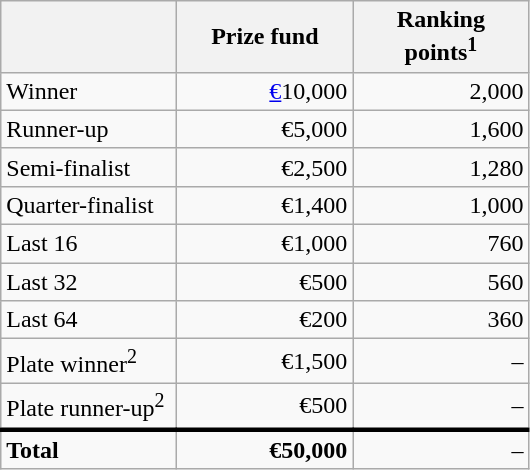<table class="wikitable">
<tr>
<th width=110px></th>
<th width=110px align="right">Prize fund</th>
<th width=110px align="right">Ranking points<sup>1</sup></th>
</tr>
<tr>
<td>Winner</td>
<td align="right"><a href='#'>€</a>10,000</td>
<td align="right">2,000</td>
</tr>
<tr>
<td>Runner-up</td>
<td align="right">€5,000</td>
<td align="right">1,600</td>
</tr>
<tr>
<td>Semi-finalist</td>
<td align="right">€2,500</td>
<td align="right">1,280</td>
</tr>
<tr>
<td>Quarter-finalist</td>
<td align="right">€1,400</td>
<td align="right">1,000</td>
</tr>
<tr>
<td>Last 16</td>
<td align="right">€1,000</td>
<td align="right">760</td>
</tr>
<tr>
<td>Last 32</td>
<td align="right">€500</td>
<td align="right">560</td>
</tr>
<tr>
<td>Last 64</td>
<td align="right">€200</td>
<td align="right">360</td>
</tr>
<tr>
<td>Plate winner<sup>2</sup></td>
<td align="right">€1,500</td>
<td align="right">–</td>
</tr>
<tr>
<td>Plate runner-up<sup>2</sup></td>
<td align="right">€500</td>
<td align="right">–</td>
</tr>
<tr style="border-top:medium solid">
<td><strong>Total</strong></td>
<td align="right"><strong>€50,000</strong></td>
<td align="right">–</td>
</tr>
</table>
